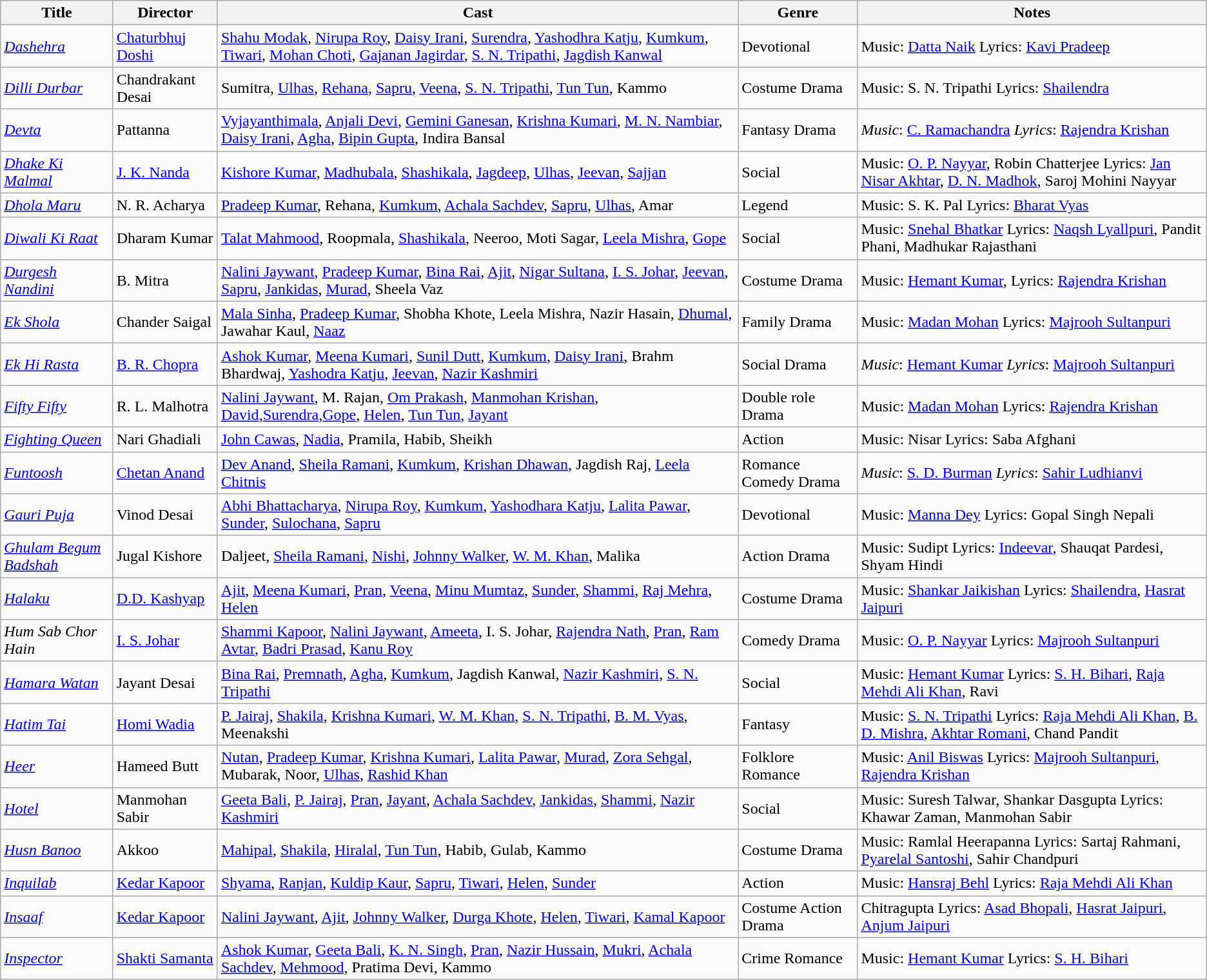<table class="wikitable">
<tr>
<th>Title</th>
<th>Director</th>
<th>Cast</th>
<th>Genre</th>
<th>Notes</th>
</tr>
<tr>
<td><em><a href='#'>Dashehra</a></em></td>
<td><a href='#'>Chaturbhuj Doshi</a></td>
<td><a href='#'>Shahu Modak</a>, <a href='#'>Nirupa Roy</a>, <a href='#'>Daisy Irani</a>, <a href='#'>Surendra</a>, <a href='#'>Yashodhra Katju</a>, <a href='#'>Kumkum</a>, <a href='#'>Tiwari</a>, <a href='#'>Mohan Choti</a>, <a href='#'>Gajanan Jagirdar</a>, <a href='#'>S. N. Tripathi</a>, <a href='#'>Jagdish Kanwal</a></td>
<td>Devotional</td>
<td>Music: <a href='#'>Datta Naik</a> Lyrics: <a href='#'>Kavi Pradeep</a></td>
</tr>
<tr>
<td><em><a href='#'>Dilli Durbar</a></em></td>
<td>Chandrakant Desai</td>
<td>Sumitra, <a href='#'>Ulhas</a>, <a href='#'>Rehana</a>, <a href='#'>Sapru</a>, <a href='#'>Veena</a>, <a href='#'>S. N. Tripathi</a>, <a href='#'>Tun Tun</a>, Kammo</td>
<td>Costume Drama</td>
<td>Music: S. N. Tripathi Lyrics: <a href='#'>Shailendra</a></td>
</tr>
<tr>
<td><em><a href='#'>Devta</a></em></td>
<td>Pattanna</td>
<td><a href='#'>Vyjayanthimala</a>, <a href='#'>Anjali Devi</a>, <a href='#'>Gemini Ganesan</a>, <a href='#'>Krishna Kumari</a>, <a href='#'>M. N. Nambiar</a>, <a href='#'>Daisy Irani</a>, <a href='#'>Agha</a>, <a href='#'>Bipin Gupta</a>, Indira Bansal</td>
<td>Fantasy Drama</td>
<td><em>Music</em>: <a href='#'>C. Ramachandra</a> <em>Lyrics</em>: <a href='#'>Rajendra Krishan</a></td>
</tr>
<tr>
<td><em><a href='#'>Dhake Ki Malmal</a></em></td>
<td><a href='#'>J. K. Nanda</a></td>
<td><a href='#'>Kishore Kumar</a>, <a href='#'>Madhubala</a>, <a href='#'>Shashikala</a>, <a href='#'>Jagdeep</a>, <a href='#'>Ulhas</a>, <a href='#'>Jeevan</a>, <a href='#'>Sajjan</a></td>
<td>Social</td>
<td>Music: <a href='#'>O. P. Nayyar</a>, Robin Chatterjee Lyrics: <a href='#'>Jan Nisar Akhtar</a>, <a href='#'>D. N. Madhok</a>, Saroj Mohini Nayyar</td>
</tr>
<tr>
<td><em><a href='#'>Dhola Maru</a></em></td>
<td>N. R. Acharya</td>
<td><a href='#'>Pradeep Kumar</a>, Rehana, <a href='#'>Kumkum</a>, <a href='#'>Achala Sachdev</a>, <a href='#'>Sapru</a>, <a href='#'>Ulhas</a>, Amar</td>
<td>Legend</td>
<td>Music: S. K. Pal Lyrics: <a href='#'>Bharat Vyas</a></td>
</tr>
<tr>
<td><em><a href='#'>Diwali Ki Raat</a></em></td>
<td>Dharam Kumar</td>
<td><a href='#'>Talat Mahmood</a>, Roopmala, <a href='#'>Shashikala</a>, Neeroo, Moti Sagar, <a href='#'>Leela Mishra</a>, <a href='#'>Gope</a></td>
<td>Social</td>
<td>Music: <a href='#'>Snehal Bhatkar</a> Lyrics: <a href='#'>Naqsh Lyallpuri</a>, Pandit Phani, Madhukar Rajasthani</td>
</tr>
<tr>
<td><em><a href='#'>Durgesh Nandini</a></em></td>
<td>B. Mitra</td>
<td><a href='#'>Nalini Jaywant</a>, <a href='#'>Pradeep Kumar</a>, <a href='#'>Bina Rai</a>, <a href='#'>Ajit</a>, <a href='#'>Nigar Sultana</a>, <a href='#'>I. S. Johar</a>, <a href='#'>Jeevan</a>, <a href='#'>Sapru</a>, <a href='#'>Jankidas</a>, <a href='#'>Murad</a>, Sheela Vaz</td>
<td>Costume Drama</td>
<td>Music: <a href='#'>Hemant Kumar</a>, Lyrics: <a href='#'>Rajendra Krishan</a></td>
</tr>
<tr>
<td><em><a href='#'>Ek Shola</a></em></td>
<td>Chander Saigal</td>
<td><a href='#'>Mala Sinha</a>, <a href='#'>Pradeep Kumar</a>, Shobha Khote, Leela Mishra, Nazir Hasain, <a href='#'>Dhumal</a>, Jawahar Kaul, <a href='#'>Naaz</a></td>
<td>Family Drama</td>
<td>Music: <a href='#'>Madan Mohan</a> Lyrics: <a href='#'>Majrooh Sultanpuri</a></td>
</tr>
<tr>
<td><em><a href='#'>Ek Hi Rasta</a></em></td>
<td><a href='#'>B. R. Chopra</a></td>
<td><a href='#'>Ashok Kumar</a>, <a href='#'>Meena Kumari</a>, <a href='#'>Sunil Dutt</a>, <a href='#'>Kumkum</a>, <a href='#'>Daisy Irani</a>, Brahm Bhardwaj, <a href='#'>Yashodra Katju</a>, <a href='#'>Jeevan</a>, <a href='#'>Nazir Kashmiri</a></td>
<td>Social Drama</td>
<td><em>Music</em>: <a href='#'>Hemant Kumar</a> <em>Lyrics</em>: <a href='#'>Majrooh Sultanpuri</a></td>
</tr>
<tr>
<td><em><a href='#'>Fifty Fifty</a></em></td>
<td>R. L. Malhotra</td>
<td><a href='#'>Nalini Jaywant</a>, M. Rajan, <a href='#'>Om Prakash</a>, <a href='#'>Manmohan Krishan</a>, <a href='#'>David</a>,<a href='#'>Surendra</a>,<a href='#'>Gope</a>, <a href='#'>Helen</a>, <a href='#'>Tun Tun</a>, <a href='#'>Jayant</a></td>
<td>Double role Drama</td>
<td>Music: <a href='#'>Madan Mohan</a> Lyrics: <a href='#'>Rajendra Krishan</a></td>
</tr>
<tr>
<td><em><a href='#'>Fighting Queen</a></em></td>
<td>Nari Ghadiali</td>
<td><a href='#'>John Cawas</a>, <a href='#'>Nadia</a>, Pramila, Habib, Sheikh</td>
<td>Action</td>
<td>Music: Nisar Lyrics: Saba Afghani</td>
</tr>
<tr>
<td><em><a href='#'>Funtoosh</a></em></td>
<td><a href='#'>Chetan Anand</a></td>
<td><a href='#'>Dev Anand</a>, <a href='#'>Sheila Ramani</a>, <a href='#'>Kumkum</a>, <a href='#'>Krishan Dhawan</a>, Jagdish Raj, <a href='#'>Leela Chitnis</a></td>
<td>Romance Comedy Drama</td>
<td><em>Music</em>: <a href='#'>S. D. Burman</a> <em>Lyrics</em>: <a href='#'>Sahir Ludhianvi</a></td>
</tr>
<tr>
<td><em><a href='#'>Gauri Puja</a></em></td>
<td>Vinod Desai</td>
<td><a href='#'>Abhi Bhattacharya</a>, <a href='#'>Nirupa Roy</a>, <a href='#'>Kumkum</a>, <a href='#'>Yashodhara Katju</a>, <a href='#'>Lalita Pawar</a>, <a href='#'>Sunder</a>, <a href='#'>Sulochana</a>, <a href='#'>Sapru</a></td>
<td>Devotional</td>
<td>Music: <a href='#'>Manna Dey</a> Lyrics: Gopal Singh Nepali</td>
</tr>
<tr>
<td><em><a href='#'>Ghulam Begum Badshah</a></em></td>
<td>Jugal Kishore</td>
<td>Daljeet, <a href='#'>Sheila Ramani</a>, <a href='#'>Nishi</a>, <a href='#'>Johnny Walker</a>, <a href='#'>W. M. Khan</a>, Malika</td>
<td>Action Drama</td>
<td>Music: Sudipt Lyrics: <a href='#'>Indeevar</a>, Shauqat Pardesi, Shyam Hindi</td>
</tr>
<tr>
<td><em><a href='#'>Halaku</a></em></td>
<td><a href='#'>D.D. Kashyap</a></td>
<td><a href='#'>Ajit</a>, <a href='#'>Meena Kumari</a>, <a href='#'>Pran</a>, <a href='#'>Veena</a>, <a href='#'>Minu Mumtaz</a>, <a href='#'>Sunder</a>, <a href='#'>Shammi</a>, <a href='#'>Raj Mehra</a>, <a href='#'>Helen</a></td>
<td>Costume Drama</td>
<td>Music: <a href='#'>Shankar Jaikishan</a> Lyrics: <a href='#'>Shailendra</a>, <a href='#'>Hasrat Jaipuri</a></td>
</tr>
<tr>
<td><em>Hum Sab Chor Hain</em></td>
<td><a href='#'>I. S. Johar</a></td>
<td><a href='#'>Shammi Kapoor</a>, <a href='#'>Nalini Jaywant</a>, <a href='#'>Ameeta</a>, I. S. Johar, <a href='#'>Rajendra Nath</a>, <a href='#'>Pran</a>, <a href='#'>Ram Avtar</a>, <a href='#'>Badri Prasad</a>, <a href='#'>Kanu Roy</a></td>
<td>Comedy Drama</td>
<td>Music: <a href='#'>O. P. Nayyar</a> Lyrics: <a href='#'>Majrooh Sultanpuri</a></td>
</tr>
<tr>
<td><em><a href='#'>Hamara Watan</a></em></td>
<td>Jayant Desai</td>
<td><a href='#'>Bina Rai</a>, <a href='#'>Premnath</a>, <a href='#'>Agha</a>, <a href='#'>Kumkum</a>, Jagdish Kanwal, <a href='#'>Nazir Kashmiri</a>, <a href='#'>S. N. Tripathi</a></td>
<td>Social</td>
<td>Music: <a href='#'>Hemant Kumar</a> Lyrics: <a href='#'>S. H. Bihari</a>, <a href='#'>Raja Mehdi Ali Khan</a>, Ravi</td>
</tr>
<tr>
<td><em><a href='#'>Hatim Tai</a></em></td>
<td><a href='#'>Homi Wadia</a></td>
<td><a href='#'>P. Jairaj</a>, <a href='#'>Shakila</a>, <a href='#'>Krishna Kumari</a>, <a href='#'>W. M. Khan</a>, <a href='#'>S. N. Tripathi</a>, <a href='#'>B. M. Vyas</a>, Meenakshi</td>
<td>Fantasy</td>
<td>Music: <a href='#'>S. N. Tripathi</a> Lyrics: <a href='#'>Raja Mehdi Ali Khan</a>, <a href='#'>B. D. Mishra</a>, <a href='#'>Akhtar Romani</a>, Chand Pandit</td>
</tr>
<tr>
<td><em><a href='#'>Heer</a></em></td>
<td>Hameed Butt</td>
<td><a href='#'>Nutan</a>, <a href='#'>Pradeep Kumar</a>, <a href='#'>Krishna Kumari</a>, <a href='#'>Lalita Pawar</a>, <a href='#'>Murad</a>, <a href='#'>Zora Sehgal</a>, Mubarak, Noor, <a href='#'>Ulhas</a>, <a href='#'>Rashid Khan</a></td>
<td>Folklore Romance</td>
<td>Music: <a href='#'>Anil Biswas</a> Lyrics: <a href='#'>Majrooh Sultanpuri</a>, <a href='#'>Rajendra Krishan</a></td>
</tr>
<tr>
<td><em><a href='#'>Hotel</a></em></td>
<td>Manmohan Sabir</td>
<td><a href='#'>Geeta Bali</a>, <a href='#'>P. Jairaj</a>, <a href='#'>Pran</a>, <a href='#'>Jayant</a>, <a href='#'>Achala Sachdev</a>, <a href='#'>Jankidas</a>, <a href='#'>Shammi</a>, <a href='#'>Nazir Kashmiri</a></td>
<td>Social</td>
<td>Music: Suresh Talwar, Shankar Dasgupta Lyrics: Khawar Zaman, Manmohan Sabir</td>
</tr>
<tr>
<td><em><a href='#'>Husn Banoo</a></em></td>
<td>Akkoo</td>
<td><a href='#'>Mahipal</a>, <a href='#'>Shakila</a>, <a href='#'>Hiralal</a>, <a href='#'>Tun Tun</a>, Habib, Gulab, Kammo</td>
<td>Costume Drama</td>
<td>Music: Ramlal Heerapanna Lyrics: Sartaj Rahmani, <a href='#'>Pyarelal Santoshi</a>, Sahir Chandpuri</td>
</tr>
<tr>
<td><em><a href='#'>Inquilab</a></em></td>
<td><a href='#'>Kedar Kapoor</a></td>
<td><a href='#'>Shyama</a>, <a href='#'>Ranjan</a>, <a href='#'>Kuldip Kaur</a>, <a href='#'>Sapru</a>, <a href='#'>Tiwari</a>, <a href='#'>Helen</a>, <a href='#'>Sunder</a></td>
<td>Action</td>
<td>Music: <a href='#'>Hansraj Behl</a> Lyrics: <a href='#'>Raja Mehdi Ali Khan</a></td>
</tr>
<tr>
<td><em><a href='#'>Insaaf</a></em></td>
<td><a href='#'>Kedar Kapoor</a></td>
<td><a href='#'>Nalini Jaywant</a>, <a href='#'>Ajit</a>, <a href='#'>Johnny Walker</a>, <a href='#'>Durga Khote</a>, <a href='#'>Helen</a>, <a href='#'>Tiwari</a>, <a href='#'>Kamal Kapoor</a></td>
<td>Costume Action Drama</td>
<td>Chitragupta Lyrics: <a href='#'>Asad Bhopali</a>, <a href='#'>Hasrat Jaipuri</a>, <a href='#'>Anjum Jaipuri</a></td>
</tr>
<tr>
<td><em><a href='#'>Inspector</a></em></td>
<td><a href='#'>Shakti Samanta</a></td>
<td><a href='#'>Ashok Kumar</a>, <a href='#'>Geeta Bali</a>, <a href='#'>K. N. Singh</a>, <a href='#'>Pran</a>, <a href='#'>Nazir Hussain</a>, <a href='#'>Mukri</a>, <a href='#'>Achala Sachdev</a>, <a href='#'>Mehmood</a>, Pratima Devi, Kammo</td>
<td>Crime Romance</td>
<td>Music: <a href='#'>Hemant Kumar</a> Lyrics: <a href='#'>S. H. Bihari</a></td>
</tr>
</table>
